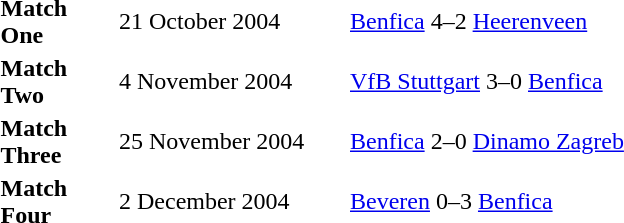<table>
<tr ---->
<td width="75"></td>
</tr>
<tr ---->
<td width="75"></td>
<td width="150"></td>
<td width="200"></td>
</tr>
<tr ---->
<td><strong>Match One</strong></td>
<td>21 October 2004</td>
<td><a href='#'>Benfica</a> 4–2 <a href='#'>Heerenveen</a></td>
</tr>
<tr ---->
<td><strong>Match Two</strong></td>
<td>4 November 2004</td>
<td><a href='#'>VfB Stuttgart</a> 3–0 <a href='#'>Benfica</a></td>
</tr>
<tr ---->
<td><strong>Match Three</strong></td>
<td>25 November 2004</td>
<td><a href='#'>Benfica</a> 2–0 <a href='#'>Dinamo Zagreb</a></td>
</tr>
<tr ---->
<td><strong>Match Four</strong></td>
<td>2 December 2004</td>
<td><a href='#'>Beveren</a> 0–3 <a href='#'>Benfica</a></td>
</tr>
</table>
